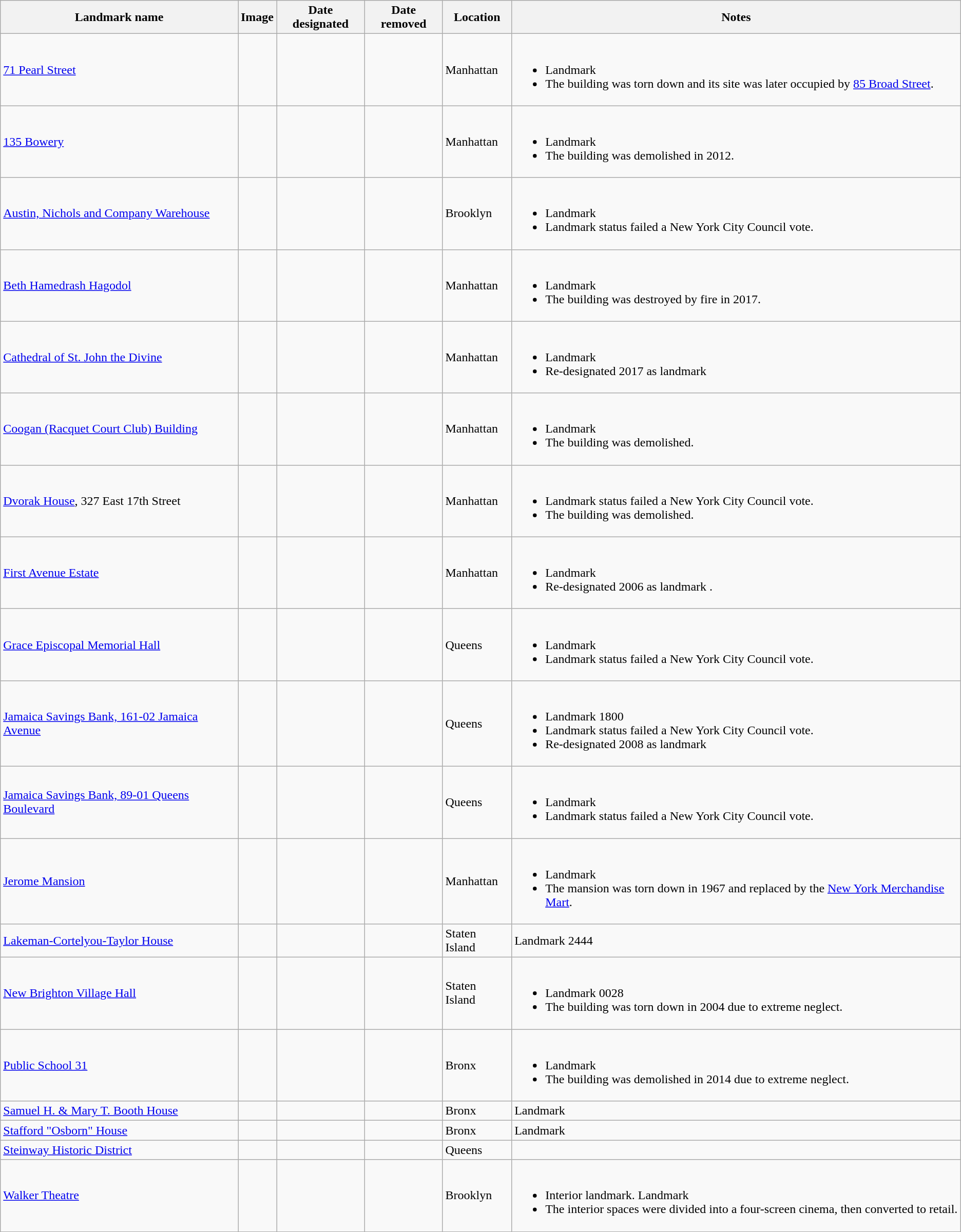<table class="wikitable">
<tr>
<th>Landmark name</th>
<th>Image</th>
<th>Date designated</th>
<th>Date removed</th>
<th>Location</th>
<th>Notes</th>
</tr>
<tr>
<td><a href='#'>71 Pearl Street</a></td>
<td></td>
<td></td>
<td></td>
<td>Manhattan</td>
<td><br><ul><li>Landmark </li><li>The building was torn down and its site was later occupied by <a href='#'>85 Broad Street</a>.</li></ul></td>
</tr>
<tr>
<td><a href='#'>135 Bowery</a></td>
<td></td>
<td></td>
<td></td>
<td>Manhattan</td>
<td><br><ul><li>Landmark </li><li>The building was demolished in 2012.</li></ul></td>
</tr>
<tr>
<td><a href='#'>Austin, Nichols and Company Warehouse</a></td>
<td></td>
<td></td>
<td></td>
<td>Brooklyn</td>
<td><br><ul><li>Landmark </li><li>Landmark status failed a New York City Council vote.</li></ul></td>
</tr>
<tr>
<td><a href='#'>Beth Hamedrash Hagodol</a></td>
<td></td>
<td></td>
<td></td>
<td>Manhattan</td>
<td><br><ul><li>Landmark </li><li>The building was destroyed by fire in 2017.</li></ul></td>
</tr>
<tr>
<td><a href='#'>Cathedral of St. John the Divine</a></td>
<td></td>
<td></td>
<td></td>
<td>Manhattan</td>
<td><br><ul><li>Landmark </li><li>Re-designated 2017 as landmark </li></ul></td>
</tr>
<tr>
<td><a href='#'>Coogan (Racquet Court Club) Building</a></td>
<td></td>
<td></td>
<td></td>
<td>Manhattan</td>
<td><br><ul><li>Landmark </li><li>The building was demolished.</li></ul></td>
</tr>
<tr>
<td><a href='#'>Dvorak House</a>, 327 East 17th Street</td>
<td></td>
<td></td>
<td></td>
<td>Manhattan</td>
<td><br><ul><li>Landmark status failed a New York City Council vote.</li><li>The building was demolished.</li></ul></td>
</tr>
<tr>
<td><a href='#'>First Avenue Estate</a></td>
<td></td>
<td></td>
<td></td>
<td>Manhattan</td>
<td><br><ul><li>Landmark </li><li>Re-designated 2006 as landmark .</li></ul></td>
</tr>
<tr>
<td><a href='#'>Grace Episcopal Memorial Hall</a></td>
<td></td>
<td></td>
<td></td>
<td>Queens</td>
<td><br><ul><li>Landmark </li><li>Landmark status failed a New York City Council vote.</li></ul></td>
</tr>
<tr>
<td><a href='#'>Jamaica Savings Bank, 161-02 Jamaica Avenue</a></td>
<td></td>
<td></td>
<td></td>
<td>Queens</td>
<td><br><ul><li>Landmark 1800</li><li>Landmark status failed a New York City Council vote.</li><li>Re-designated 2008 as landmark </li></ul></td>
</tr>
<tr>
<td><a href='#'>Jamaica Savings Bank, 89-01 Queens Boulevard</a></td>
<td></td>
<td></td>
<td></td>
<td>Queens</td>
<td><br><ul><li>Landmark </li><li>Landmark status failed a New York City Council vote.</li></ul></td>
</tr>
<tr>
<td><a href='#'>Jerome Mansion</a></td>
<td></td>
<td></td>
<td></td>
<td>Manhattan</td>
<td><br><ul><li>Landmark </li><li>The mansion was torn down in 1967 and replaced by the <a href='#'>New York Merchandise Mart</a>.</li></ul></td>
</tr>
<tr>
<td><a href='#'>Lakeman-Cortelyou-Taylor House</a></td>
<td></td>
<td></td>
<td></td>
<td>Staten Island</td>
<td>Landmark 2444</td>
</tr>
<tr>
<td><a href='#'>New Brighton Village Hall</a></td>
<td></td>
<td></td>
<td></td>
<td>Staten Island</td>
<td><br><ul><li>Landmark 0028</li><li>The building was torn down in 2004 due to extreme neglect.</li></ul></td>
</tr>
<tr>
<td><a href='#'>Public School 31</a></td>
<td></td>
<td></td>
<td></td>
<td>Bronx</td>
<td><br><ul><li>Landmark </li><li>The building was demolished in 2014 due to extreme neglect.</li></ul></td>
</tr>
<tr>
<td><a href='#'>Samuel H. & Mary T. Booth House</a></td>
<td></td>
<td></td>
<td></td>
<td>Bronx</td>
<td>Landmark </td>
</tr>
<tr>
<td><a href='#'>Stafford "Osborn" House</a></td>
<td></td>
<td></td>
<td></td>
<td>Bronx</td>
<td>Landmark </td>
</tr>
<tr>
<td><a href='#'>Steinway Historic District</a></td>
<td></td>
<td></td>
<td></td>
<td>Queens</td>
<td></td>
</tr>
<tr>
<td><a href='#'>Walker Theatre</a></td>
<td></td>
<td></td>
<td></td>
<td>Brooklyn</td>
<td><br><ul><li>Interior landmark. Landmark </li><li>The interior spaces were divided into a four-screen cinema, then converted to retail.</li></ul></td>
</tr>
</table>
